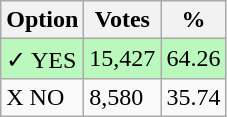<table class="wikitable">
<tr>
<th>Option</th>
<th>Votes</th>
<th>%</th>
</tr>
<tr>
<td style=background:#bbf8be>✓ YES</td>
<td style=background:#bbf8be>15,427</td>
<td style=background:#bbf8be>64.26</td>
</tr>
<tr>
<td>X NO</td>
<td>8,580</td>
<td>35.74</td>
</tr>
</table>
